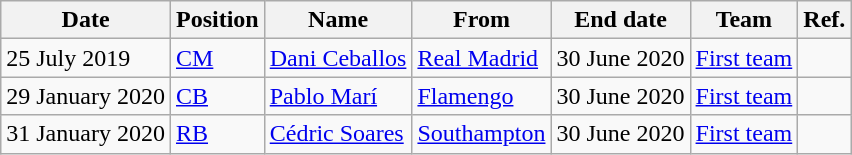<table class="wikitable">
<tr>
<th>Date</th>
<th>Position</th>
<th>Name</th>
<th>From</th>
<th>End date</th>
<th>Team</th>
<th>Ref.</th>
</tr>
<tr>
<td>25 July 2019</td>
<td><a href='#'>CM</a></td>
<td> <a href='#'>Dani Ceballos</a></td>
<td> <a href='#'>Real Madrid</a></td>
<td>30 June 2020</td>
<td><a href='#'>First team</a></td>
<td></td>
</tr>
<tr>
<td>29 January 2020</td>
<td><a href='#'>CB</a></td>
<td> <a href='#'>Pablo Marí</a></td>
<td> <a href='#'>Flamengo</a></td>
<td>30 June 2020</td>
<td><a href='#'>First team</a></td>
<td></td>
</tr>
<tr>
<td>31 January 2020</td>
<td><a href='#'>RB</a></td>
<td> <a href='#'>Cédric Soares</a></td>
<td> <a href='#'>Southampton</a></td>
<td>30 June 2020</td>
<td><a href='#'>First team</a></td>
<td></td>
</tr>
</table>
